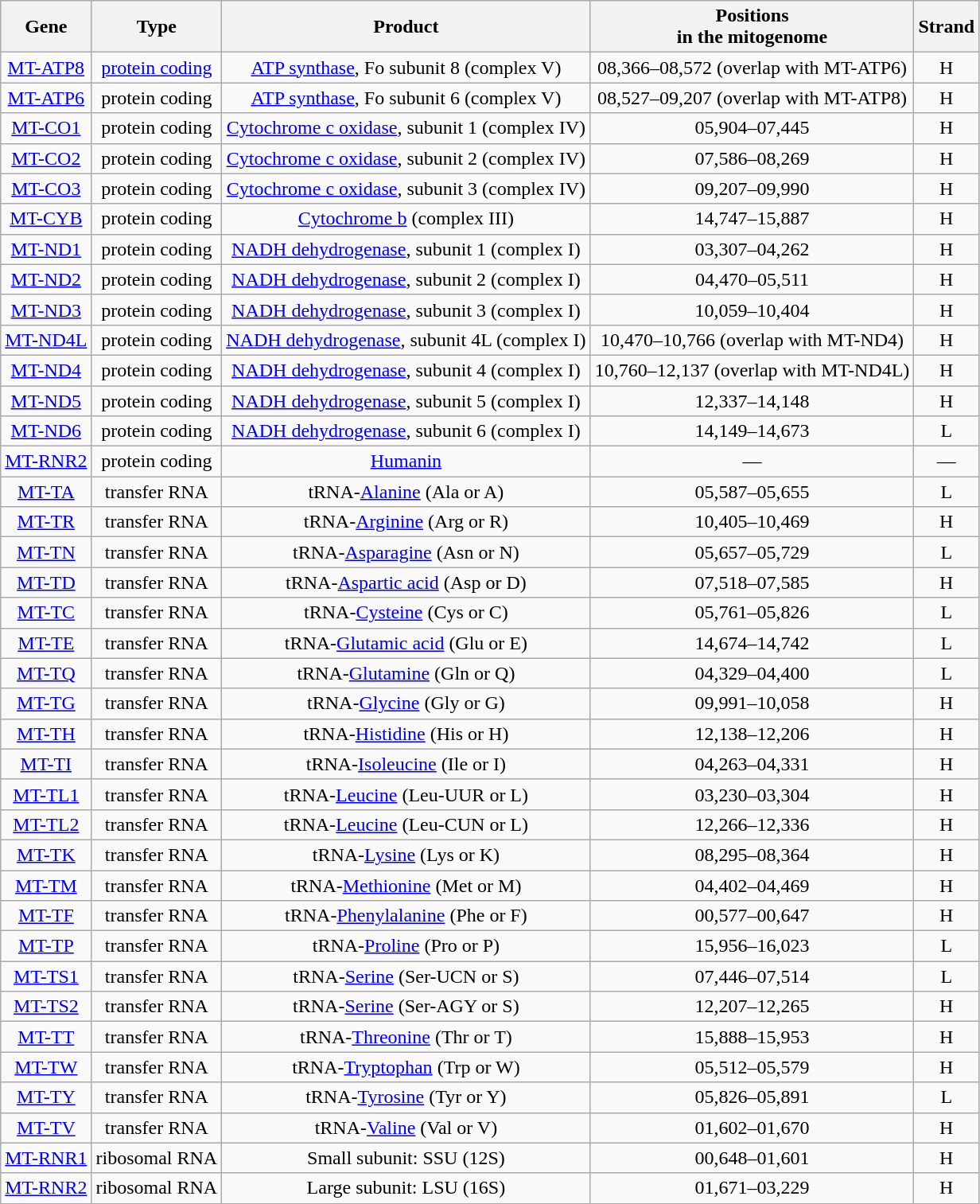<table class="wikitable sortable" style="text-align: center;">
<tr>
<th>Gene</th>
<th>Type</th>
<th>Product</th>
<th>Positions <br>in the mitogenome</th>
<th>Strand</th>
</tr>
<tr>
<td><a href='#'>MT-ATP8</a></td>
<td><a href='#'>protein coding</a></td>
<td><a href='#'>ATP synthase</a>, Fo subunit 8 (complex V)</td>
<td>08,366–08,572 (overlap with MT-ATP6)</td>
<td>H</td>
</tr>
<tr>
<td><a href='#'>MT-ATP6</a></td>
<td>protein coding</td>
<td><a href='#'>ATP synthase</a>, Fo subunit 6 (complex V)</td>
<td>08,527–09,207 (overlap with MT-ATP8)</td>
<td>H</td>
</tr>
<tr>
<td><a href='#'>MT-CO1</a></td>
<td>protein coding</td>
<td><a href='#'>Cytochrome c oxidase</a>, subunit 1 (complex IV)</td>
<td>05,904–07,445</td>
<td>H</td>
</tr>
<tr>
<td><a href='#'>MT-CO2</a></td>
<td>protein coding</td>
<td><a href='#'>Cytochrome c oxidase</a>, subunit 2 (complex IV)</td>
<td>07,586–08,269</td>
<td>H</td>
</tr>
<tr>
<td><a href='#'>MT-CO3</a></td>
<td>protein coding</td>
<td><a href='#'>Cytochrome c oxidase</a>, subunit 3 (complex IV)</td>
<td>09,207–09,990</td>
<td>H</td>
</tr>
<tr>
<td><a href='#'>MT-CYB</a></td>
<td>protein coding</td>
<td><a href='#'>Cytochrome b</a> (complex III)</td>
<td>14,747–15,887</td>
<td>H</td>
</tr>
<tr>
<td><a href='#'>MT-ND1</a></td>
<td>protein coding</td>
<td><a href='#'>NADH dehydrogenase</a>, subunit 1 (complex I)</td>
<td>03,307–04,262</td>
<td>H</td>
</tr>
<tr>
<td><a href='#'>MT-ND2</a></td>
<td>protein coding</td>
<td><a href='#'>NADH dehydrogenase</a>, subunit 2 (complex I)</td>
<td>04,470–05,511</td>
<td>H</td>
</tr>
<tr>
<td><a href='#'>MT-ND3</a></td>
<td>protein coding</td>
<td><a href='#'>NADH dehydrogenase</a>, subunit 3 (complex I)</td>
<td>10,059–10,404</td>
<td>H</td>
</tr>
<tr>
<td><a href='#'>MT-ND4L</a></td>
<td>protein coding</td>
<td><a href='#'>NADH dehydrogenase</a>, subunit 4L (complex I)</td>
<td>10,470–10,766 (overlap with MT-ND4)</td>
<td>H</td>
</tr>
<tr>
<td><a href='#'>MT-ND4</a></td>
<td>protein coding</td>
<td><a href='#'>NADH dehydrogenase</a>, subunit 4 (complex I)</td>
<td>10,760–12,137 (overlap with MT-ND4L)</td>
<td>H</td>
</tr>
<tr>
<td><a href='#'>MT-ND5</a></td>
<td>protein coding</td>
<td><a href='#'>NADH dehydrogenase</a>, subunit 5 (complex I)</td>
<td>12,337–14,148</td>
<td>H</td>
</tr>
<tr>
<td><a href='#'>MT-ND6</a></td>
<td>protein coding</td>
<td><a href='#'>NADH dehydrogenase</a>, subunit 6 (complex I)</td>
<td>14,149–14,673</td>
<td>L</td>
</tr>
<tr>
<td><a href='#'>MT-RNR2</a></td>
<td>protein coding</td>
<td><a href='#'>Humanin</a></td>
<td>—</td>
<td>—</td>
</tr>
<tr>
<td><a href='#'>MT-TA</a></td>
<td>transfer RNA</td>
<td>tRNA-<a href='#'>Alanine</a> (Ala or A)</td>
<td>05,587–05,655</td>
<td>L</td>
</tr>
<tr align=center>
<td><a href='#'>MT-TR</a></td>
<td>transfer RNA</td>
<td>tRNA-<a href='#'>Arginine</a> (Arg or R)</td>
<td>10,405–10,469</td>
<td>H</td>
</tr>
<tr align=center>
<td><a href='#'>MT-TN</a></td>
<td>transfer RNA</td>
<td>tRNA-<a href='#'>Asparagine</a> (Asn or N)</td>
<td>05,657–05,729</td>
<td>L</td>
</tr>
<tr align=center>
<td><a href='#'>MT-TD</a></td>
<td>transfer RNA</td>
<td>tRNA-<a href='#'>Aspartic acid</a> (Asp or D)</td>
<td>07,518–07,585</td>
<td>H</td>
</tr>
<tr align=center>
<td><a href='#'>MT-TC</a></td>
<td>transfer RNA</td>
<td>tRNA-<a href='#'>Cysteine</a> (Cys or C)</td>
<td>05,761–05,826</td>
<td>L</td>
</tr>
<tr align=center>
<td><a href='#'>MT-TE</a></td>
<td>transfer RNA</td>
<td>tRNA-<a href='#'>Glutamic acid</a> (Glu or E)</td>
<td>14,674–14,742</td>
<td>L</td>
</tr>
<tr align=center>
<td><a href='#'>MT-TQ</a></td>
<td>transfer RNA</td>
<td>tRNA-<a href='#'>Glutamine</a> (Gln or Q)</td>
<td>04,329–04,400</td>
<td>L</td>
</tr>
<tr align=center>
<td><a href='#'>MT-TG</a></td>
<td>transfer RNA</td>
<td>tRNA-<a href='#'>Glycine</a> (Gly or G)</td>
<td>09,991–10,058</td>
<td>H</td>
</tr>
<tr align=center>
<td><a href='#'>MT-TH</a></td>
<td>transfer RNA</td>
<td>tRNA-<a href='#'>Histidine</a> (His or H)</td>
<td>12,138–12,206</td>
<td>H</td>
</tr>
<tr align=center>
<td><a href='#'>MT-TI</a></td>
<td>transfer RNA</td>
<td>tRNA-<a href='#'>Isoleucine</a> (Ile or I)</td>
<td>04,263–04,331</td>
<td>H</td>
</tr>
<tr align=center>
<td><a href='#'>MT-TL1</a></td>
<td>transfer RNA</td>
<td>tRNA-<a href='#'>Leucine</a> (Leu-UUR or L)</td>
<td>03,230–03,304</td>
<td>H</td>
</tr>
<tr align=center>
<td><a href='#'>MT-TL2</a></td>
<td>transfer RNA</td>
<td>tRNA-<a href='#'>Leucine</a> (Leu-CUN or L)</td>
<td>12,266–12,336</td>
<td>H</td>
</tr>
<tr align=center>
<td><a href='#'>MT-TK</a></td>
<td>transfer RNA</td>
<td>tRNA-<a href='#'>Lysine</a> (Lys or K)</td>
<td>08,295–08,364</td>
<td>H</td>
</tr>
<tr align=center>
<td><a href='#'>MT-TM</a></td>
<td>transfer RNA</td>
<td>tRNA-<a href='#'>Methionine</a> (Met or M)</td>
<td>04,402–04,469</td>
<td>H</td>
</tr>
<tr align=center>
<td><a href='#'>MT-TF</a></td>
<td>transfer RNA</td>
<td>tRNA-<a href='#'>Phenylalanine</a> (Phe or F)</td>
<td>00,577–00,647</td>
<td>H</td>
</tr>
<tr align=center>
<td><a href='#'>MT-TP</a></td>
<td>transfer RNA</td>
<td>tRNA-<a href='#'>Proline</a> (Pro or P)</td>
<td>15,956–16,023</td>
<td>L</td>
</tr>
<tr align=center>
<td><a href='#'>MT-TS1</a></td>
<td>transfer RNA</td>
<td>tRNA-<a href='#'>Serine</a> (Ser-UCN or S)</td>
<td>07,446–07,514</td>
<td>L</td>
</tr>
<tr align=center>
<td><a href='#'>MT-TS2</a></td>
<td>transfer RNA</td>
<td>tRNA-<a href='#'>Serine</a> (Ser-AGY or S)</td>
<td>12,207–12,265</td>
<td>H</td>
</tr>
<tr align=center>
<td><a href='#'>MT-TT</a></td>
<td>transfer RNA</td>
<td>tRNA-<a href='#'>Threonine</a> (Thr or T)</td>
<td>15,888–15,953</td>
<td>H</td>
</tr>
<tr align=center>
<td><a href='#'>MT-TW</a></td>
<td>transfer RNA</td>
<td>tRNA-<a href='#'>Tryptophan</a> (Trp or W)</td>
<td>05,512–05,579</td>
<td>H</td>
</tr>
<tr align=center>
<td><a href='#'>MT-TY</a></td>
<td>transfer RNA</td>
<td>tRNA-<a href='#'>Tyrosine</a> (Tyr or Y)</td>
<td>05,826–05,891</td>
<td>L</td>
</tr>
<tr align=center>
<td><a href='#'>MT-TV</a></td>
<td>transfer RNA</td>
<td>tRNA-<a href='#'>Valine</a> (Val or V)</td>
<td>01,602–01,670</td>
<td>H</td>
</tr>
<tr>
<td><a href='#'>MT-RNR1</a></td>
<td>ribosomal RNA</td>
<td>Small subunit: SSU (12S)</td>
<td>00,648–01,601</td>
<td>H</td>
</tr>
<tr>
<td><a href='#'>MT-RNR2</a></td>
<td>ribosomal RNA</td>
<td>Large subunit: LSU (16S)</td>
<td>01,671–03,229</td>
<td>H</td>
</tr>
</table>
